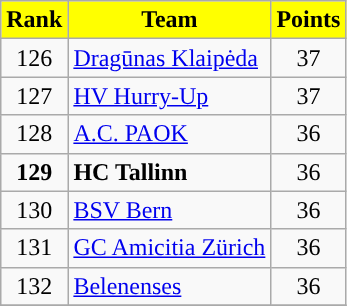<table class="wikitable" style="text-align: center">
<tr>
<th style="color:#000000; background:yellow">Rank</th>
<th style="color:#000000; background:yellow">Team</th>
<th style="color:#000000; background:yellow">Points</th>
</tr>
<tr>
<td>126</td>
<td align=left> <a href='#'>Dragūnas Klaipėda</a></td>
<td>37</td>
</tr>
<tr>
<td>127</td>
<td align=left> <a href='#'>HV Hurry-Up</a></td>
<td>37</td>
</tr>
<tr>
<td>128</td>
<td align=left> <a href='#'>A.C. PAOK</a></td>
<td>36</td>
</tr>
<tr>
<td><strong>129</strong></td>
<td align=left> <strong>HC Tallinn</strong></td>
<td>36</td>
</tr>
<tr>
<td>130</td>
<td align=left> <a href='#'>BSV Bern</a></td>
<td>36</td>
</tr>
<tr>
<td>131</td>
<td align=left> <a href='#'>GC Amicitia Zürich</a></td>
<td>36</td>
</tr>
<tr>
<td>132</td>
<td align=left> <a href='#'>Belenenses</a></td>
<td>36</td>
</tr>
<tr>
</tr>
</table>
